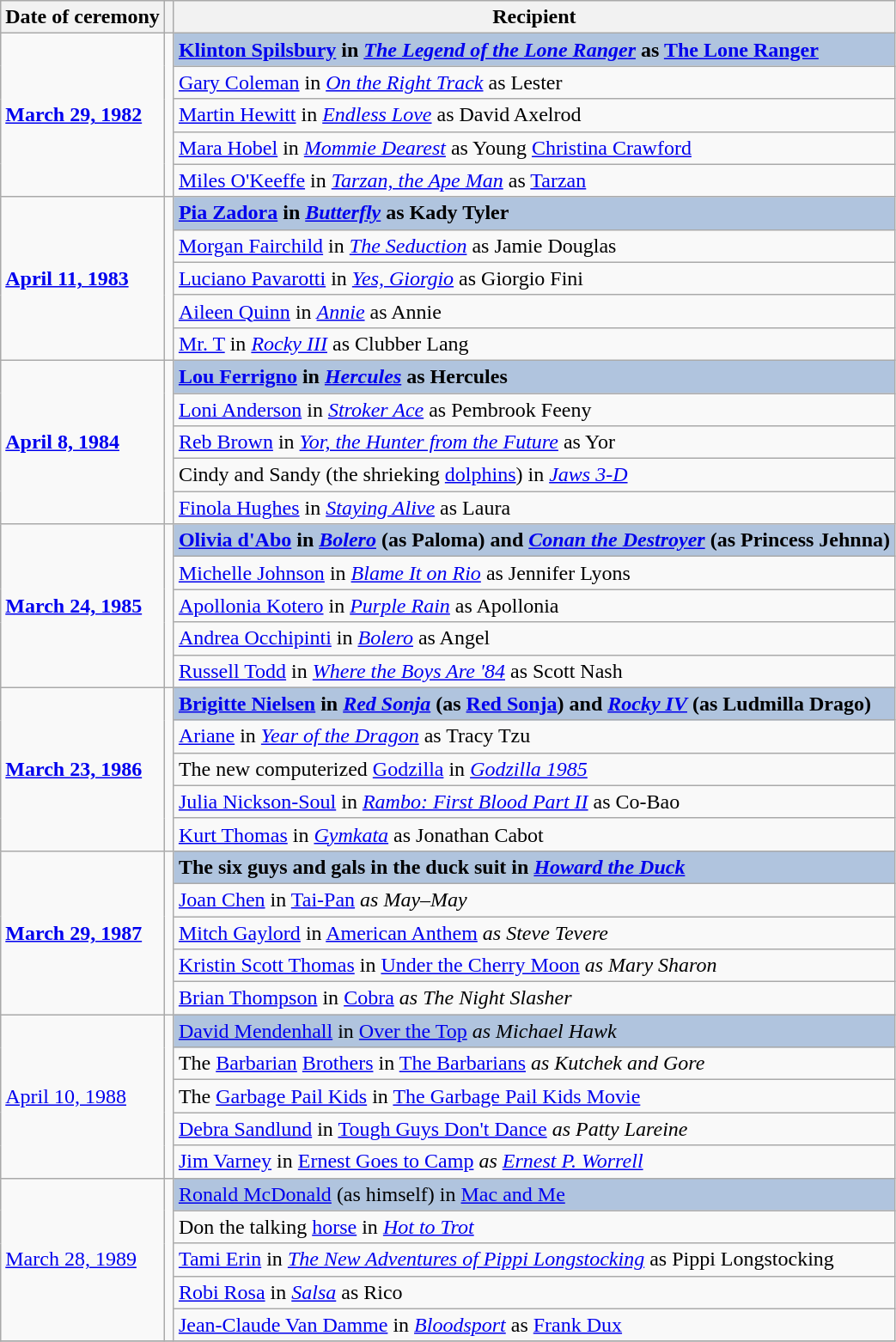<table class="wikitable">
<tr>
<th>Date of ceremony</th>
<th></th>
<th>Recipient</th>
</tr>
<tr>
<td rowspan=5><strong><a href='#'>March 29, 1982</a></strong></td>
<td rowspan=5></td>
<td style="background:#B0C4DE;"><strong><a href='#'>Klinton Spilsbury</a> in <em><a href='#'>The Legend of the Lone Ranger</a></em> as <a href='#'>The Lone Ranger</a></strong></td>
</tr>
<tr>
<td><a href='#'>Gary Coleman</a> in <em><a href='#'>On the Right Track</a></em> as Lester</td>
</tr>
<tr>
<td><a href='#'>Martin Hewitt</a> in <em><a href='#'>Endless Love</a></em> as David Axelrod</td>
</tr>
<tr>
<td><a href='#'>Mara Hobel</a> in <em><a href='#'>Mommie Dearest</a></em> as Young <a href='#'>Christina Crawford</a></td>
</tr>
<tr>
<td><a href='#'>Miles O'Keeffe</a> in <em><a href='#'>Tarzan, the Ape Man</a></em> as <a href='#'>Tarzan</a></td>
</tr>
<tr>
<td rowspan=5><strong><a href='#'>April 11, 1983</a></strong></td>
<td rowspan=5></td>
<td style="background:#B0C4DE;"><strong><a href='#'>Pia Zadora</a> in <em><a href='#'>Butterfly</a></em> as Kady Tyler</strong></td>
</tr>
<tr>
<td><a href='#'>Morgan Fairchild</a> in <em><a href='#'>The Seduction</a></em> as Jamie Douglas</td>
</tr>
<tr>
<td><a href='#'>Luciano Pavarotti</a> in <em><a href='#'>Yes, Giorgio</a></em> as Giorgio Fini</td>
</tr>
<tr>
<td><a href='#'>Aileen Quinn</a> in <em><a href='#'>Annie</a></em> as Annie</td>
</tr>
<tr>
<td><a href='#'>Mr. T</a> in <em><a href='#'>Rocky III</a></em> as Clubber Lang</td>
</tr>
<tr>
<td rowspan=5><strong><a href='#'>April 8, 1984</a></strong></td>
<td rowspan=5></td>
<td style="background:#B0C4DE;"><strong><a href='#'>Lou Ferrigno</a> in <em><a href='#'>Hercules</a></em> as Hercules</strong></td>
</tr>
<tr>
<td><a href='#'>Loni Anderson</a> in <em><a href='#'>Stroker Ace</a></em> as Pembrook Feeny</td>
</tr>
<tr>
<td><a href='#'>Reb Brown</a> in <em><a href='#'>Yor, the Hunter from the Future</a></em> as Yor</td>
</tr>
<tr>
<td>Cindy and Sandy (the shrieking <a href='#'>dolphins</a>) in <em><a href='#'>Jaws 3-D</a></em></td>
</tr>
<tr>
<td><a href='#'>Finola Hughes</a> in <em><a href='#'>Staying Alive</a></em> as Laura</td>
</tr>
<tr>
<td rowspan=5><strong><a href='#'>March 24, 1985</a></strong></td>
<td rowspan=5></td>
<td style="background:#B0C4DE;"><strong><a href='#'>Olivia d'Abo</a> in <em><a href='#'>Bolero</a></em> (as Paloma) and <em><a href='#'>Conan the Destroyer</a></em> (as Princess Jehnna)</strong></td>
</tr>
<tr>
<td><a href='#'>Michelle Johnson</a> in <em><a href='#'>Blame It on Rio</a></em> as Jennifer Lyons</td>
</tr>
<tr>
<td><a href='#'>Apollonia Kotero</a> in <em><a href='#'>Purple Rain</a></em> as Apollonia</td>
</tr>
<tr>
<td><a href='#'>Andrea Occhipinti</a> in <em><a href='#'>Bolero</a></em> as Angel</td>
</tr>
<tr>
<td><a href='#'>Russell Todd</a> in <em><a href='#'>Where the Boys Are '84</a></em> as Scott Nash</td>
</tr>
<tr>
<td rowspan=5><strong><a href='#'>March 23, 1986</a></strong></td>
<td rowspan=5></td>
<td style="background:#B0C4DE;"><strong><a href='#'>Brigitte Nielsen</a> in <em><a href='#'>Red Sonja</a></em> (as <a href='#'>Red Sonja</a>) and <em><a href='#'>Rocky IV</a></em> (as Ludmilla Drago)</strong></td>
</tr>
<tr>
<td><a href='#'>Ariane</a> in <em><a href='#'>Year of the Dragon</a></em> as Tracy Tzu</td>
</tr>
<tr>
<td>The new computerized <a href='#'>Godzilla</a> in <em><a href='#'>Godzilla 1985</a></em></td>
</tr>
<tr>
<td><a href='#'>Julia Nickson-Soul</a> in <em><a href='#'>Rambo: First Blood Part II</a></em> as Co-Bao</td>
</tr>
<tr>
<td><a href='#'>Kurt Thomas</a> in <em><a href='#'>Gymkata</a></em> as Jonathan Cabot</td>
</tr>
<tr>
<td rowspan=5><strong><a href='#'>March 29, 1987</a></strong></td>
<td rowspan=5></td>
<td style="background:#B0C4DE;"><strong>The six guys and gals in the duck suit in <em><a href='#'>Howard the Duck</a><strong><em></td>
</tr>
<tr>
<td><a href='#'>Joan Chen</a> in </em><a href='#'>Tai-Pan</a><em> as May–May</td>
</tr>
<tr>
<td><a href='#'>Mitch Gaylord</a> in </em><a href='#'>American Anthem</a><em> as Steve Tevere</td>
</tr>
<tr>
<td><a href='#'>Kristin Scott Thomas</a> in </em><a href='#'>Under the Cherry Moon</a><em> as Mary Sharon</td>
</tr>
<tr>
<td><a href='#'>Brian Thompson</a> in </em><a href='#'>Cobra</a><em> as The Night Slasher</td>
</tr>
<tr>
<td rowspan=5></strong><a href='#'>April 10, 1988</a><strong></td>
<td rowspan=5></td>
<td style="background:#B0C4DE;"></strong><a href='#'>David Mendenhall</a> in </em><a href='#'>Over the Top</a><em> as Michael Hawk<strong></td>
</tr>
<tr>
<td>The <a href='#'>Barbarian</a> <a href='#'>Brothers</a> in </em><a href='#'>The Barbarians</a><em> as Kutchek and Gore</td>
</tr>
<tr>
<td>The <a href='#'>Garbage Pail Kids</a> in </em><a href='#'>The Garbage Pail Kids Movie</a><em></td>
</tr>
<tr>
<td><a href='#'>Debra Sandlund</a> in </em><a href='#'>Tough Guys Don't Dance</a><em> as Patty Lareine</td>
</tr>
<tr>
<td><a href='#'>Jim Varney</a> in </em><a href='#'>Ernest Goes to Camp</a><em> as <a href='#'>Ernest P. Worrell</a></td>
</tr>
<tr>
<td rowspan=5></strong><a href='#'>March 28, 1989</a><strong></td>
<td rowspan=5></td>
<td style="background:#B0C4DE;"></strong><a href='#'>Ronald McDonald</a> (as himself) in </em><a href='#'>Mac and Me</a></em></strong></td>
</tr>
<tr>
<td>Don the talking <a href='#'>horse</a> in <em><a href='#'>Hot to Trot</a></em></td>
</tr>
<tr>
<td><a href='#'>Tami Erin</a> in <em><a href='#'>The New Adventures of Pippi Longstocking</a></em> as Pippi Longstocking</td>
</tr>
<tr>
<td><a href='#'>Robi Rosa</a> in <em><a href='#'>Salsa</a></em> as Rico</td>
</tr>
<tr>
<td><a href='#'>Jean-Claude Van Damme</a> in <em><a href='#'>Bloodsport</a></em> as <a href='#'>Frank Dux</a></td>
</tr>
<tr>
</tr>
</table>
